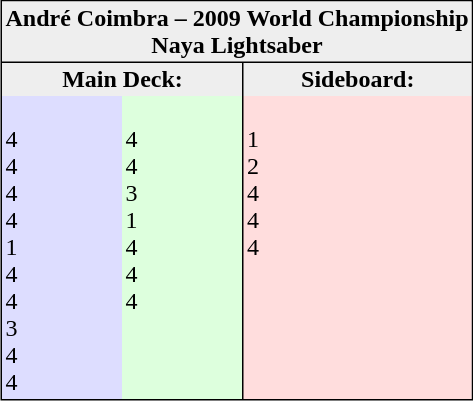<table align="right" border="0" cellspacing="0" cellpadding="2" style="border: 1px solid black; margin-left: 1ex;">
<tr>
<th colspan="3" style="background-color: #eee; border-bottom: 1px solid black;">André Coimbra – 2009 World Championship<br>Naya Lightsaber</th>
</tr>
<tr style="background-color: #eee;">
<th colspan="2">Main Deck:</th>
<th style="border-left: 1px solid black;">Sideboard:</th>
</tr>
<tr valign="top">
<td style="background-color: #ddf;"><br>4 <br>
4 <br>
4 <br>
4 <br>
1 <br>
4 <br>
4 <br>3 <br>
4 <br>
4 <br></td>
<td style="background-color: #dfd;"><br>4 <br>
4 <br>
3 <br>
1 <br>
4 <br>
4 <br>
4 <br></td>
<td style="background-color: #fdd; border-left: 1px solid black;"><br>1 <br>
2 <br>
4 <br>
4 <br>
4 <br></td>
</tr>
</table>
